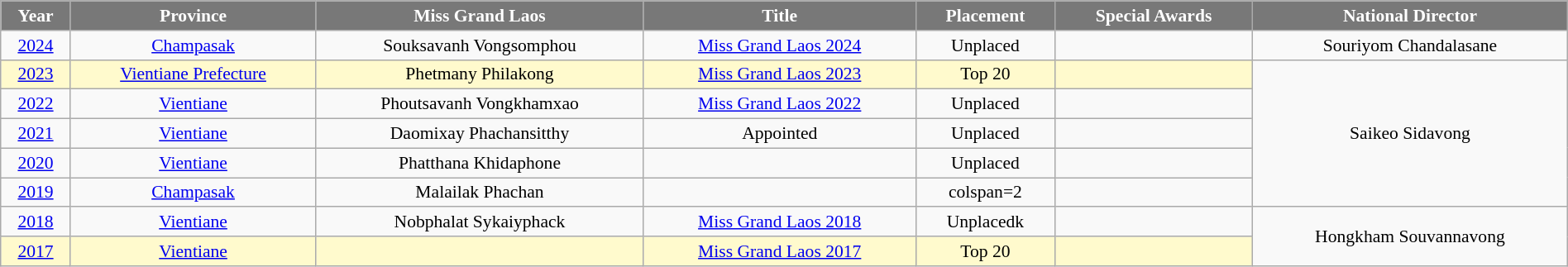<table class="wikitable" style="font-size: 90%; text-align:center; width:100%">
<tr>
<th style="background-color:#787878;color:#FFFFFF;">Year</th>
<th style="background-color:#787878;color:#FFFFFF;">Province</th>
<th style="background-color:#787878;color:#FFFFFF;">Miss Grand Laos</th>
<th style="background-color:#787878;color:#FFFFFF;">Title</th>
<th style="background-color:#787878;color:#FFFFFF;">Placement</th>
<th style="background-color:#787878;color:#FFFFFF;">Special Awards</th>
<th style="background-color:#787878;color:#FFFFFF;">National Director</th>
</tr>
<tr>
<td><a href='#'>2024</a></td>
<td><a href='#'>Champasak</a></td>
<td>Souksavanh Vongsomphou</td>
<td><a href='#'>Miss Grand Laos 2024</a></td>
<td>Unplaced</td>
<td></td>
<td>Souriyom Chandalasane</td>
</tr>
<tr>
<td bgcolor=#FFFACD><a href='#'>2023</a></td>
<td bgcolor=#FFFACD><a href='#'>Vientiane Prefecture</a></td>
<td bgcolor=#FFFACD>Phetmany Philakong</td>
<td bgcolor=#FFFACD><a href='#'>Miss Grand Laos 2023</a></td>
<td bgcolor=#FFFACD>Top 20</td>
<td bgcolor=#FFFACD></td>
<td rowspan=5>Saikeo Sidavong</td>
</tr>
<tr>
<td><a href='#'>2022</a></td>
<td><a href='#'>Vientiane</a></td>
<td>Phoutsavanh Vongkhamxao</td>
<td><a href='#'>Miss Grand Laos 2022</a></td>
<td>Unplaced</td>
<td></td>
</tr>
<tr>
<td><a href='#'>2021</a></td>
<td><a href='#'>Vientiane</a></td>
<td>Daomixay Phachansitthy</td>
<td>Appointed</td>
<td>Unplaced</td>
<td></td>
</tr>
<tr>
<td><a href='#'>2020</a></td>
<td><a href='#'>Vientiane</a></td>
<td>Phatthana Khidaphone</td>
<td></td>
<td>Unplaced</td>
<td></td>
</tr>
<tr>
<td><a href='#'>2019</a></td>
<td><a href='#'>Champasak</a></td>
<td>Malailak Phachan</td>
<td></td>
<td>colspan=2 </td>
</tr>
<tr>
<td><a href='#'>2018</a></td>
<td><a href='#'>Vientiane</a></td>
<td>Nobphalat Sykaiyphack</td>
<td><a href='#'>Miss Grand Laos 2018</a></td>
<td>Unplacedk</td>
<td></td>
<td rowspan=2>Hongkham Souvannavong</td>
</tr>
<tr bgcolor=#FFFACD>
<td><a href='#'>2017</a></td>
<td><a href='#'>Vientiane</a></td>
<td></td>
<td><a href='#'>Miss Grand Laos 2017</a></td>
<td>Top 20</td>
<td></td>
</tr>
</table>
